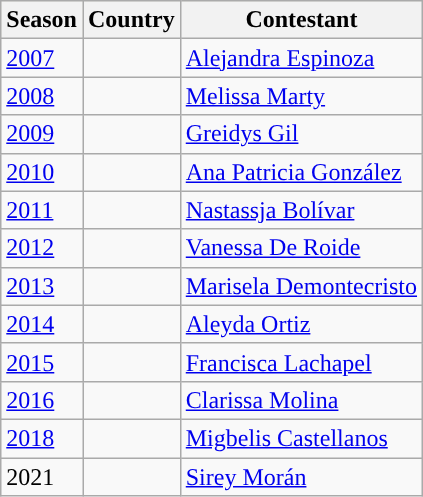<table class="wikitable sortable">
<tr bgcolor="#efefe">
<th>Season</th>
<th>Country</th>
<th>Contestant</th>
</tr>
<tr>
<td><a href='#'>2007</a></td>
<td></td>
<td><a href='#'>Alejandra Espinoza</a></td>
</tr>
<tr>
<td><a href='#'>2008</a></td>
<td></td>
<td><a href='#'>Melissa Marty</a></td>
</tr>
<tr>
<td><a href='#'>2009</a></td>
<td></td>
<td><a href='#'>Greidys Gil</a></td>
</tr>
<tr>
<td><a href='#'>2010</a></td>
<td></td>
<td><a href='#'>Ana Patricia González</a></td>
</tr>
<tr>
<td><a href='#'>2011</a></td>
<td></td>
<td><a href='#'>Nastassja Bolívar</a></td>
</tr>
<tr>
<td><a href='#'>2012</a></td>
<td></td>
<td><a href='#'>Vanessa De Roide</a></td>
</tr>
<tr>
<td><a href='#'>2013</a></td>
<td></td>
<td><a href='#'>Marisela Demontecristo</a></td>
</tr>
<tr>
<td><a href='#'>2014</a></td>
<td></td>
<td><a href='#'>Aleyda Ortiz</a></td>
</tr>
<tr>
<td><a href='#'>2015</a></td>
<td></td>
<td><a href='#'>Francisca Lachapel</a></td>
</tr>
<tr>
<td><a href='#'>2016</a></td>
<td></td>
<td><a href='#'>Clarissa Molina</a></td>
</tr>
<tr>
<td><a href='#'>2018</a></td>
<td></td>
<td><a href='#'>Migbelis Castellanos</a></td>
</tr>
<tr>
<td>2021</td>
<td></td>
<td><a href='#'>Sirey Morán</a></td>
</tr>
</table>
